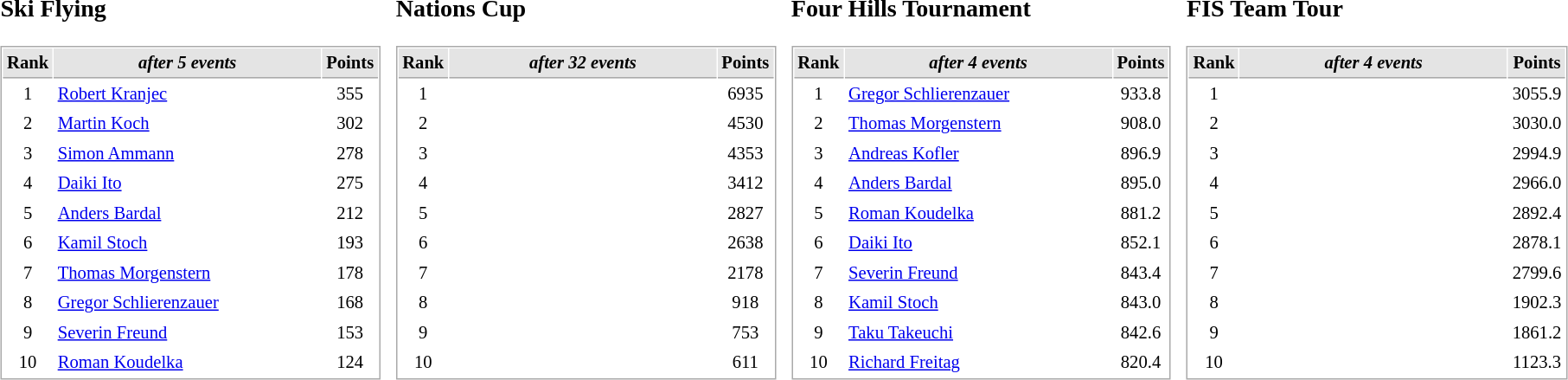<table border="0" cellspacing="10">
<tr>
<td><br><h3>Ski Flying</h3><table cellspacing="1" cellpadding="3" style="border:1px solid #AAAAAA;font-size:86%">
<tr bgcolor="#E4E4E4">
<th style="border-bottom:1px solid #AAAAAA; width: 10px;">Rank</th>
<th style="border-bottom:1px solid #AAAAAA; width: 200px;"><em>after 5 events</em></th>
<th style="border-bottom:1px solid #AAAAAA; width: 20px;">Points</th>
</tr>
<tr>
<td align=center>1</td>
<td> <a href='#'>Robert Kranjec</a></td>
<td align=center>355</td>
</tr>
<tr>
<td align=center>2</td>
<td> <a href='#'>Martin Koch</a></td>
<td align=center>302</td>
</tr>
<tr>
<td align=center>3</td>
<td> <a href='#'>Simon Ammann</a></td>
<td align=center>278</td>
</tr>
<tr>
<td align=center>4</td>
<td> <a href='#'>Daiki Ito</a></td>
<td align=center>275</td>
</tr>
<tr>
<td align=center>5</td>
<td> <a href='#'>Anders Bardal</a></td>
<td align=center>212</td>
</tr>
<tr>
<td align=center>6</td>
<td> <a href='#'>Kamil Stoch</a></td>
<td align=center>193</td>
</tr>
<tr>
<td align=center>7</td>
<td> <a href='#'>Thomas Morgenstern</a></td>
<td align=center>178</td>
</tr>
<tr>
<td align=center>8</td>
<td> <a href='#'>Gregor Schlierenzauer</a></td>
<td align=center>168</td>
</tr>
<tr>
<td align=center>9</td>
<td> <a href='#'>Severin Freund</a></td>
<td align=center>153</td>
</tr>
<tr>
<td align=center>10</td>
<td> <a href='#'>Roman Koudelka</a></td>
<td align=center>124</td>
</tr>
</table>
</td>
<td><br><h3>Nations Cup</h3><table cellspacing="1" cellpadding="3" style="border:1px solid #AAAAAA;font-size:86%">
<tr bgcolor="#E4E4E4">
<th style="border-bottom:1px solid #AAAAAA; width: 10px;">Rank</th>
<th style="border-bottom:1px solid #AAAAAA; width: 200px;"><em>after 32 events</em></th>
<th style="border-bottom:1px solid #AAAAAA; width: 20px;">Points</th>
</tr>
<tr>
<td align=center>1</td>
<td></td>
<td align=center>6935</td>
</tr>
<tr>
<td align=center>2</td>
<td></td>
<td align=center>4530</td>
</tr>
<tr>
<td align=center>3</td>
<td></td>
<td align=center>4353</td>
</tr>
<tr>
<td align=center>4</td>
<td></td>
<td align=center>3412</td>
</tr>
<tr>
<td align=center>5</td>
<td></td>
<td align=center>2827</td>
</tr>
<tr>
<td align=center>6</td>
<td></td>
<td align=center>2638</td>
</tr>
<tr>
<td align=center>7</td>
<td></td>
<td align=center>2178</td>
</tr>
<tr>
<td align=center>8</td>
<td></td>
<td align=center>918</td>
</tr>
<tr>
<td align=center>9</td>
<td></td>
<td align=center>753</td>
</tr>
<tr>
<td align=center>10</td>
<td></td>
<td align=center>611</td>
</tr>
</table>
</td>
<td><br><h3>Four Hills Tournament</h3><table cellspacing="1" cellpadding="3" style="border:1px solid #AAAAAA;font-size:86%">
<tr bgcolor="#E4E4E4">
<th style="border-bottom:1px solid #AAAAAA; width: 10px;">Rank</th>
<th style="border-bottom:1px solid #AAAAAA; width: 200px;"><em>after 4 events</em></th>
<th style="border-bottom:1px solid #AAAAAA; width: 20px;">Points</th>
</tr>
<tr>
<td align=center>1</td>
<td> <a href='#'>Gregor Schlierenzauer</a></td>
<td align=center>933.8</td>
</tr>
<tr>
<td align=center>2</td>
<td> <a href='#'>Thomas Morgenstern</a></td>
<td align=center>908.0</td>
</tr>
<tr>
<td align=center>3</td>
<td> <a href='#'>Andreas Kofler</a></td>
<td align=center>896.9</td>
</tr>
<tr>
<td align=center>4</td>
<td> <a href='#'>Anders Bardal</a></td>
<td align=center>895.0</td>
</tr>
<tr>
<td align=center>5</td>
<td> <a href='#'>Roman Koudelka</a></td>
<td align=center>881.2</td>
</tr>
<tr>
<td align=center>6</td>
<td> <a href='#'>Daiki Ito</a></td>
<td align=center>852.1</td>
</tr>
<tr>
<td align=center>7</td>
<td> <a href='#'>Severin Freund</a></td>
<td align=center>843.4</td>
</tr>
<tr>
<td align=center>8</td>
<td> <a href='#'>Kamil Stoch</a></td>
<td align=center>843.0</td>
</tr>
<tr>
<td align=center>9</td>
<td> <a href='#'>Taku Takeuchi</a></td>
<td align=center>842.6</td>
</tr>
<tr>
<td align=center>10</td>
<td> <a href='#'>Richard Freitag</a></td>
<td align=center>820.4</td>
</tr>
</table>
</td>
<td><br><h3>FIS Team Tour</h3><table cellspacing="1" cellpadding="3" style="border:1px solid #AAAAAA;font-size:86%">
<tr bgcolor="#E4E4E4">
<th style="border-bottom:1px solid #AAAAAA; width: 10px;">Rank</th>
<th style="border-bottom:1px solid #AAAAAA; width: 200px;"><em>after 4 events</em></th>
<th style="border-bottom:1px solid #AAAAAA; width: 20px;">Points</th>
</tr>
<tr>
<td align=center>1</td>
<td></td>
<td align=center>3055.9</td>
</tr>
<tr>
<td align=center>2</td>
<td></td>
<td align=center>3030.0</td>
</tr>
<tr>
<td align=center>3</td>
<td></td>
<td align=center>2994.9</td>
</tr>
<tr>
<td align=center>4</td>
<td></td>
<td align=center>2966.0</td>
</tr>
<tr>
<td align=center>5</td>
<td></td>
<td align=center>2892.4</td>
</tr>
<tr>
<td align=center>6</td>
<td></td>
<td align=center>2878.1</td>
</tr>
<tr>
<td align=center>7</td>
<td></td>
<td align=center>2799.6</td>
</tr>
<tr>
<td align=center>8</td>
<td></td>
<td align=center>1902.3</td>
</tr>
<tr>
<td align=center>9</td>
<td></td>
<td align=center>1861.2</td>
</tr>
<tr>
<td align=center>10</td>
<td></td>
<td align=center>1123.3</td>
</tr>
</table>
</td>
</tr>
</table>
